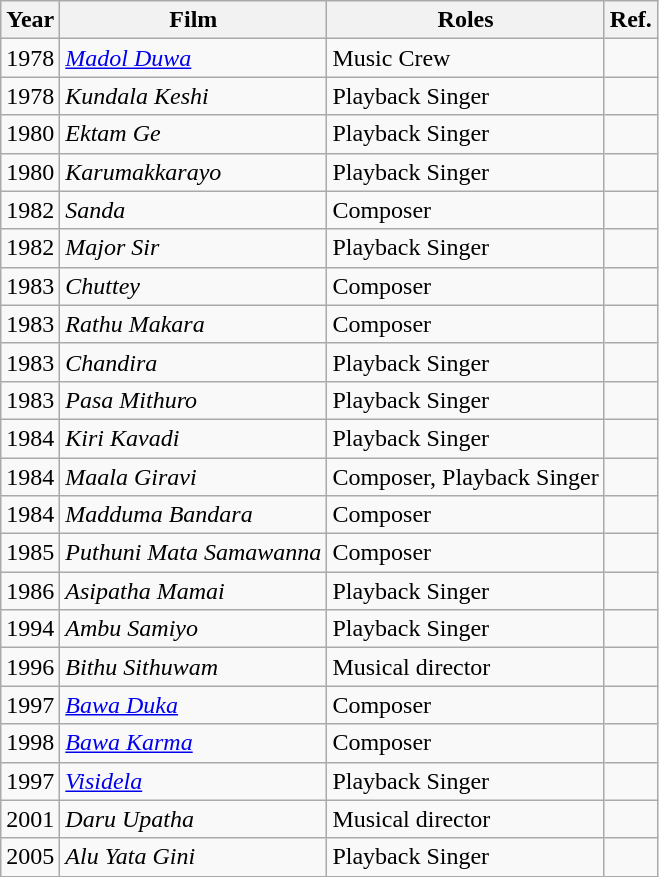<table class="wikitable">
<tr>
<th>Year</th>
<th>Film</th>
<th>Roles</th>
<th>Ref.</th>
</tr>
<tr>
<td>1978</td>
<td><em><a href='#'>Madol Duwa</a></em></td>
<td>Music Crew</td>
<td></td>
</tr>
<tr>
<td>1978</td>
<td><em>Kundala Keshi</em></td>
<td>Playback Singer</td>
<td></td>
</tr>
<tr>
<td>1980</td>
<td><em>Ektam Ge</em></td>
<td>Playback Singer</td>
<td></td>
</tr>
<tr>
<td>1980</td>
<td><em>Karumakkarayo</em></td>
<td>Playback Singer</td>
<td></td>
</tr>
<tr>
<td>1982</td>
<td><em>Sanda</em></td>
<td>Composer</td>
<td></td>
</tr>
<tr>
<td>1982</td>
<td><em>Major Sir</em></td>
<td>Playback Singer</td>
<td></td>
</tr>
<tr>
<td>1983</td>
<td><em>Chuttey</em></td>
<td>Composer</td>
<td></td>
</tr>
<tr>
<td>1983</td>
<td><em>Rathu Makara</em></td>
<td>Composer</td>
<td></td>
</tr>
<tr>
<td>1983</td>
<td><em>Chandira</em></td>
<td>Playback Singer</td>
<td></td>
</tr>
<tr>
<td>1983</td>
<td><em>Pasa Mithuro</em></td>
<td>Playback Singer</td>
<td></td>
</tr>
<tr>
<td>1984</td>
<td><em>Kiri Kavadi</em></td>
<td>Playback Singer</td>
<td></td>
</tr>
<tr>
<td>1984</td>
<td><em>Maala Giravi</em></td>
<td>Composer, Playback Singer</td>
<td></td>
</tr>
<tr>
<td>1984</td>
<td><em>Madduma Bandara</em></td>
<td>Composer</td>
<td></td>
</tr>
<tr>
<td>1985</td>
<td><em>Puthuni Mata Samawanna</em></td>
<td>Composer</td>
<td></td>
</tr>
<tr>
<td>1986</td>
<td><em>Asipatha Mamai</em></td>
<td>Playback Singer</td>
<td></td>
</tr>
<tr>
<td>1994</td>
<td><em>Ambu Samiyo</em></td>
<td>Playback Singer</td>
<td></td>
</tr>
<tr>
<td>1996</td>
<td><em>Bithu Sithuwam</em></td>
<td>Musical director</td>
<td></td>
</tr>
<tr>
<td>1997</td>
<td><em><a href='#'>Bawa Duka</a></em></td>
<td>Composer</td>
<td></td>
</tr>
<tr>
<td>1998</td>
<td><em><a href='#'>Bawa Karma</a></em></td>
<td>Composer</td>
<td></td>
</tr>
<tr>
<td>1997</td>
<td><em><a href='#'>Visidela</a></em></td>
<td>Playback Singer</td>
<td></td>
</tr>
<tr>
<td>2001</td>
<td><em>Daru Upatha</em></td>
<td>Musical director</td>
<td></td>
</tr>
<tr>
<td>2005</td>
<td><em>Alu Yata Gini</em></td>
<td>Playback Singer</td>
<td></td>
</tr>
</table>
